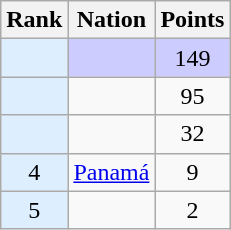<table class="wikitable sortable" style="text-align:center">
<tr>
<th>Rank</th>
<th>Nation</th>
<th>Points</th>
</tr>
<tr style="background-color:#ccccff">
<td bgcolor = DDEEFF></td>
<td align=left></td>
<td>149</td>
</tr>
<tr>
<td bgcolor = DDEEFF></td>
<td align=left></td>
<td>95</td>
</tr>
<tr>
<td bgcolor = DDEEFF></td>
<td align=left></td>
<td>32</td>
</tr>
<tr>
<td bgcolor = DDEEFF>4</td>
<td align=left> <a href='#'>Panamá</a></td>
<td>9</td>
</tr>
<tr>
<td bgcolor = DDEEFF>5</td>
<td align=left></td>
<td>2</td>
</tr>
</table>
